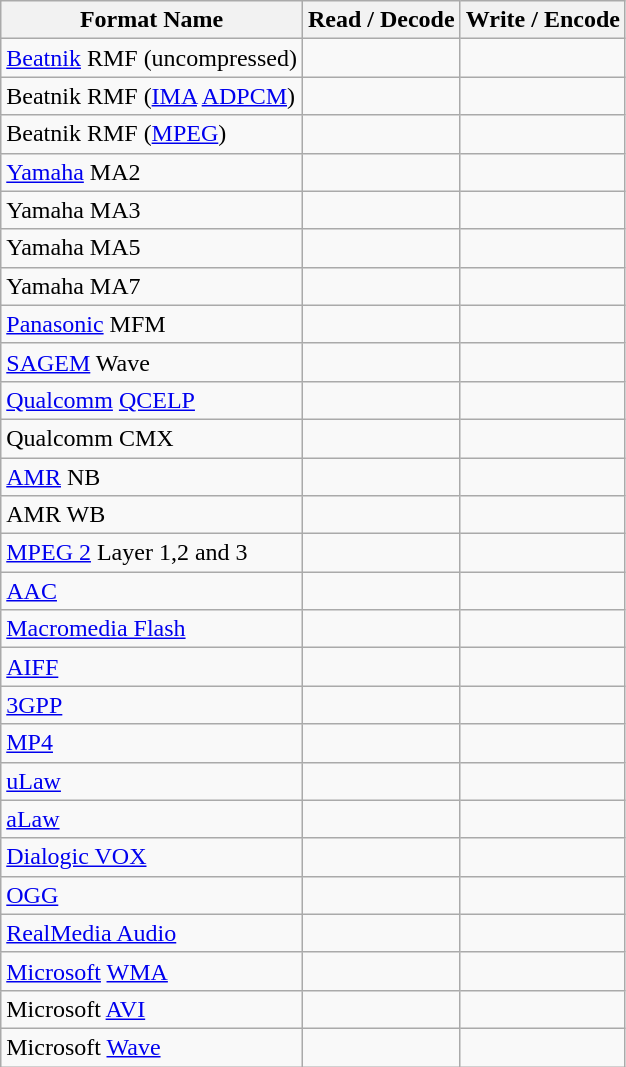<table class="wikitable">
<tr>
<th>Format Name</th>
<th>Read / Decode</th>
<th>Write / Encode</th>
</tr>
<tr>
<td><a href='#'>Beatnik</a> RMF (uncompressed)</td>
<td></td>
<td></td>
</tr>
<tr>
<td>Beatnik RMF (<a href='#'>IMA</a> <a href='#'>ADPCM</a>)</td>
<td></td>
<td></td>
</tr>
<tr>
<td>Beatnik RMF (<a href='#'>MPEG</a>)</td>
<td></td>
<td></td>
</tr>
<tr>
<td><a href='#'>Yamaha</a> MA2</td>
<td></td>
<td></td>
</tr>
<tr>
<td>Yamaha MA3</td>
<td></td>
<td></td>
</tr>
<tr>
<td>Yamaha MA5</td>
<td></td>
<td></td>
</tr>
<tr>
<td>Yamaha MA7</td>
<td></td>
<td></td>
</tr>
<tr>
<td><a href='#'>Panasonic</a> MFM</td>
<td></td>
<td></td>
</tr>
<tr>
<td><a href='#'>SAGEM</a> Wave</td>
<td></td>
<td></td>
</tr>
<tr>
<td><a href='#'>Qualcomm</a> <a href='#'>QCELP</a></td>
<td></td>
<td></td>
</tr>
<tr>
<td>Qualcomm CMX</td>
<td></td>
<td></td>
</tr>
<tr>
<td><a href='#'>AMR</a> NB</td>
<td></td>
<td></td>
</tr>
<tr>
<td>AMR WB</td>
<td></td>
<td></td>
</tr>
<tr>
<td><a href='#'>MPEG 2</a> Layer 1,2 and 3</td>
<td></td>
<td></td>
</tr>
<tr>
<td><a href='#'>AAC</a></td>
<td></td>
<td></td>
</tr>
<tr>
<td><a href='#'>Macromedia Flash</a></td>
<td></td>
<td></td>
</tr>
<tr>
<td><a href='#'>AIFF</a></td>
<td></td>
<td></td>
</tr>
<tr>
<td><a href='#'>3GPP</a></td>
<td></td>
<td></td>
</tr>
<tr>
<td><a href='#'>MP4</a></td>
<td></td>
<td></td>
</tr>
<tr>
<td><a href='#'>uLaw</a></td>
<td></td>
<td></td>
</tr>
<tr>
<td><a href='#'>aLaw</a></td>
<td></td>
<td></td>
</tr>
<tr>
<td><a href='#'>Dialogic VOX</a></td>
<td></td>
<td></td>
</tr>
<tr>
<td><a href='#'>OGG</a></td>
<td></td>
<td></td>
</tr>
<tr>
<td><a href='#'>RealMedia Audio</a></td>
<td></td>
<td></td>
</tr>
<tr>
<td><a href='#'>Microsoft</a> <a href='#'>WMA</a></td>
<td></td>
<td></td>
</tr>
<tr>
<td>Microsoft <a href='#'>AVI</a></td>
<td></td>
<td></td>
</tr>
<tr>
<td>Microsoft <a href='#'>Wave</a></td>
<td></td>
<td></td>
</tr>
</table>
